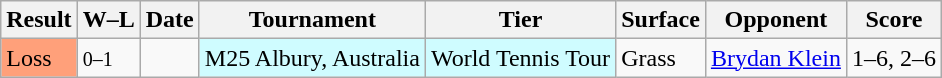<table class="unsortable wikitable">
<tr>
<th>Result</th>
<th class="unsortable">W–L</th>
<th>Date</th>
<th>Tournament</th>
<th>Tier</th>
<th>Surface</th>
<th>Opponent</th>
<th class="unsortable">Score</th>
</tr>
<tr>
<td bgcolor=ffa07a>Loss</td>
<td><small>0–1</small></td>
<td></td>
<td bgcolor=cffcff>M25 Albury, Australia</td>
<td bgcolor=cffcff>World Tennis Tour</td>
<td>Grass</td>
<td> <a href='#'>Brydan Klein</a></td>
<td>1–6, 2–6</td>
</tr>
</table>
